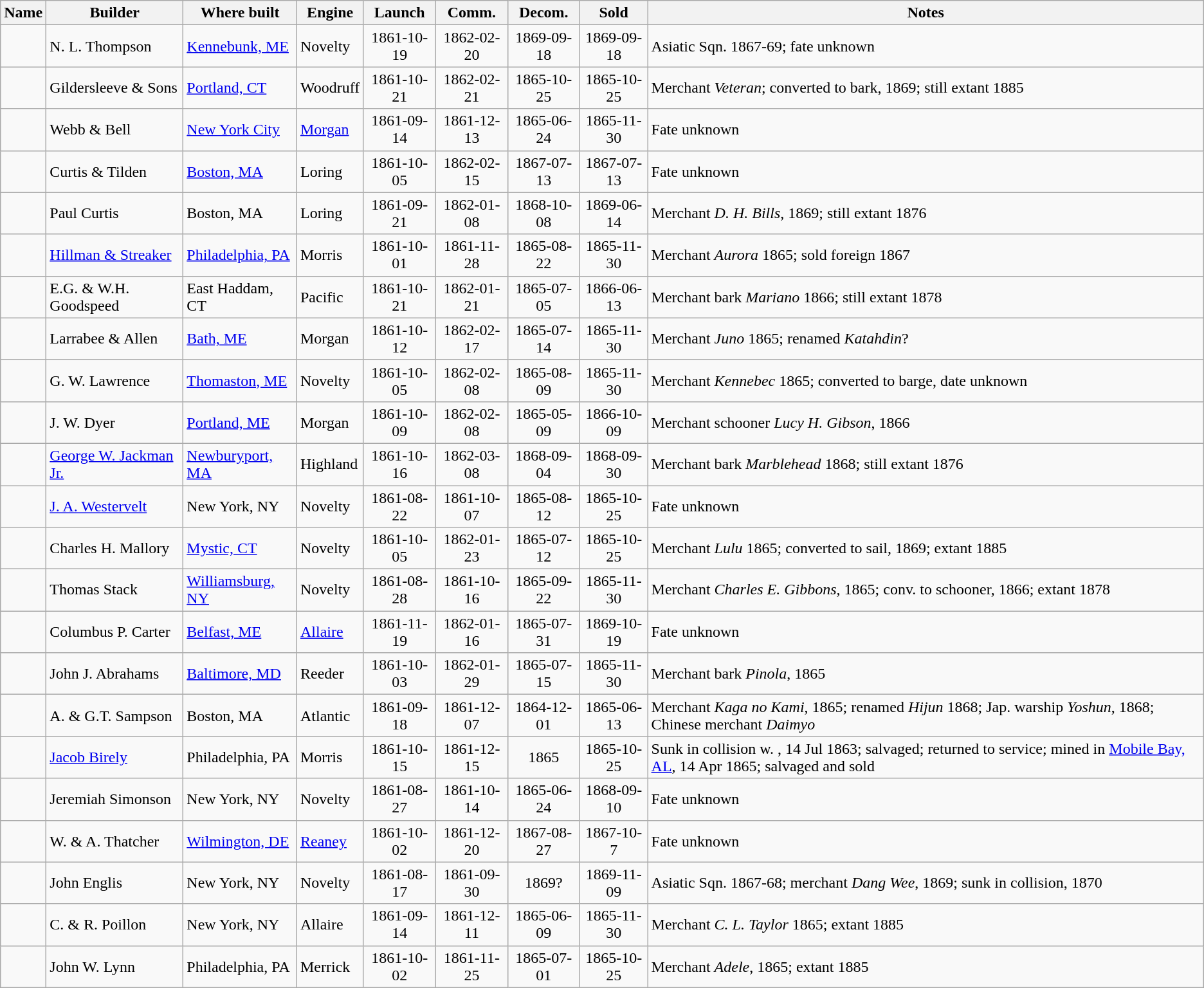<table class="wikitable sortable">
<tr>
<th>Name</th>
<th>Builder</th>
<th>Where built</th>
<th>Engine</th>
<th>Launch</th>
<th>Comm.</th>
<th>Decom.</th>
<th>Sold</th>
<th>Notes</th>
</tr>
<tr align="center">
<td align="left"></td>
<td align="left">N. L. Thompson</td>
<td align="left"><a href='#'>Kennebunk, ME</a></td>
<td align="left">Novelty</td>
<td>1861-10-19</td>
<td>1862-02-20</td>
<td>1869-09-18</td>
<td>1869-09-18</td>
<td align="left">Asiatic Sqn. 1867-69; fate unknown</td>
</tr>
<tr align="center">
<td align="left"></td>
<td align="left">Gildersleeve & Sons</td>
<td align="left"><a href='#'>Portland, CT</a></td>
<td align="left">Woodruff</td>
<td>1861-10-21</td>
<td>1862-02-21</td>
<td>1865-10-25</td>
<td align="center">1865-10-25</td>
<td align="left">Merchant <em>Veteran</em>; converted to bark, 1869; still extant 1885</td>
</tr>
<tr align="center">
<td align="left"></td>
<td align="left">Webb & Bell</td>
<td align="left"><a href='#'>New York City</a></td>
<td align="left"><a href='#'>Morgan</a></td>
<td>1861-09-14</td>
<td>1861-12-13</td>
<td>1865-06-24</td>
<td align="center">1865-11-30</td>
<td align="left">Fate unknown</td>
</tr>
<tr align="center">
<td align="left"></td>
<td align="left">Curtis & Tilden</td>
<td align="left"><a href='#'>Boston, MA</a></td>
<td align="left">Loring</td>
<td>1861-10-05</td>
<td>1862-02-15</td>
<td>1867-07-13</td>
<td align="center">1867-07-13</td>
<td align="left">Fate unknown</td>
</tr>
<tr align="center">
<td align="left"></td>
<td align="left">Paul Curtis</td>
<td align="left">Boston, MA</td>
<td align="left">Loring</td>
<td>1861-09-21</td>
<td>1862-01-08</td>
<td>1868-10-08</td>
<td align="center">1869-06-14</td>
<td align="left">Merchant <em>D. H. Bills</em>, 1869; still extant 1876</td>
</tr>
<tr align="center">
<td align="left"></td>
<td align="left"><a href='#'>Hillman & Streaker</a></td>
<td align="left"><a href='#'>Philadelphia, PA</a></td>
<td align="left">Morris</td>
<td>1861-10-01</td>
<td>1861-11-28</td>
<td>1865-08-22</td>
<td align="center">1865-11-30</td>
<td align="left">Merchant <em>Aurora</em> 1865; sold foreign 1867</td>
</tr>
<tr align="left">
<td></td>
<td>E.G. & W.H. Goodspeed</td>
<td>East Haddam, CT</td>
<td>Pacific</td>
<td align="center">1861-10-21</td>
<td align="center">1862-01-21</td>
<td align="center">1865-07-05</td>
<td align="center">1866-06-13</td>
<td>Merchant bark <em>Mariano</em> 1866; still extant 1878</td>
</tr>
<tr align="left">
<td align="left"></td>
<td>Larrabee & Allen</td>
<td><a href='#'>Bath, ME</a></td>
<td>Morgan</td>
<td align="center">1861-10-12</td>
<td align="center">1862-02-17</td>
<td align="center">1865-07-14</td>
<td align="center">1865-11-30</td>
<td>Merchant <em>Juno</em> 1865; renamed <em>Katahdin</em>?</td>
</tr>
<tr align="left">
<td></td>
<td>G. W. Lawrence</td>
<td><a href='#'>Thomaston, ME</a></td>
<td>Novelty</td>
<td align="center">1861-10-05</td>
<td align="center">1862-02-08</td>
<td align="center">1865-08-09</td>
<td align="center">1865-11-30</td>
<td>Merchant <em>Kennebec</em> 1865; converted to barge, date unknown</td>
</tr>
<tr align="left">
<td></td>
<td>J. W. Dyer</td>
<td><a href='#'>Portland, ME</a></td>
<td>Morgan</td>
<td align="center">1861-10-09</td>
<td align="center">1862-02-08</td>
<td align="center">1865-05-09</td>
<td align="center">1866-10-09</td>
<td>Merchant schooner <em>Lucy H. Gibson</em>, 1866</td>
</tr>
<tr align="left">
<td></td>
<td><a href='#'>George W. Jackman Jr.</a></td>
<td><a href='#'>Newburyport, MA</a></td>
<td>Highland</td>
<td align="center">1861-10-16</td>
<td align="center">1862-03-08</td>
<td align="center">1868-09-04</td>
<td align="center">1868-09-30</td>
<td>Merchant bark <em>Marblehead</em> 1868; still extant 1876</td>
</tr>
<tr align="left">
<td></td>
<td><a href='#'>J. A. Westervelt</a></td>
<td>New York, NY</td>
<td>Novelty</td>
<td align="center">1861-08-22</td>
<td align="center">1861-10-07</td>
<td align="center">1865-08-12</td>
<td align="center">1865-10-25</td>
<td>Fate unknown</td>
</tr>
<tr align="left">
<td></td>
<td>Charles H. Mallory</td>
<td><a href='#'>Mystic, CT</a></td>
<td>Novelty</td>
<td align="center">1861-10-05</td>
<td align="center">1862-01-23</td>
<td align="center">1865-07-12</td>
<td align="center">1865-10-25</td>
<td>Merchant <em>Lulu</em> 1865; converted to sail, 1869; extant 1885</td>
</tr>
<tr align="left">
<td></td>
<td>Thomas Stack</td>
<td><a href='#'>Williamsburg, NY</a></td>
<td>Novelty</td>
<td align="center">1861-08-28</td>
<td align="center">1861-10-16</td>
<td align="center">1865-09-22</td>
<td align="center">1865-11-30</td>
<td>Merchant <em>Charles E. Gibbons</em>, 1865; conv. to schooner, 1866; extant 1878</td>
</tr>
<tr align="left">
<td></td>
<td>Columbus P. Carter</td>
<td><a href='#'>Belfast, ME</a></td>
<td><a href='#'>Allaire</a></td>
<td align="center">1861-11-19</td>
<td align="center">1862-01-16</td>
<td align="center">1865-07-31</td>
<td align="center">1869-10-19</td>
<td>Fate unknown</td>
</tr>
<tr align="left">
<td></td>
<td>John J. Abrahams</td>
<td><a href='#'>Baltimore, MD</a></td>
<td>Reeder</td>
<td align="center">1861-10-03</td>
<td align="center">1862-01-29</td>
<td align="center">1865-07-15</td>
<td align="center">1865-11-30</td>
<td>Merchant bark <em>Pinola</em>, 1865</td>
</tr>
<tr align="left">
<td></td>
<td>A. & G.T. Sampson</td>
<td>Boston, MA</td>
<td>Atlantic</td>
<td align="center">1861-09-18</td>
<td align="center">1861-12-07</td>
<td align="center">1864-12-01</td>
<td align="center">1865-06-13</td>
<td>Merchant <em>Kaga no Kami</em>, 1865; renamed <em>Hijun</em> 1868; Jap. warship <em>Yoshun</em>, 1868; Chinese merchant <em>Daimyo</em></td>
</tr>
<tr align="left">
<td></td>
<td><a href='#'>Jacob Birely</a></td>
<td>Philadelphia, PA</td>
<td>Morris</td>
<td align="center">1861-10-15</td>
<td align="center">1861-12-15</td>
<td align="center">1865</td>
<td align="center">1865-10-25</td>
<td>Sunk in collision w. , 14 Jul 1863; salvaged; returned to service; mined in <a href='#'>Mobile Bay, AL</a>, 14 Apr 1865; salvaged and sold</td>
</tr>
<tr align="left">
<td></td>
<td>Jeremiah Simonson</td>
<td>New York, NY</td>
<td>Novelty</td>
<td align="center">1861-08-27</td>
<td align="center">1861-10-14</td>
<td align="center">1865-06-24</td>
<td align="center">1868-09-10</td>
<td>Fate unknown</td>
</tr>
<tr align="left">
<td></td>
<td>W. & A. Thatcher</td>
<td><a href='#'>Wilmington, DE</a></td>
<td><a href='#'>Reaney</a></td>
<td align="center">1861-10-02</td>
<td align="center">1861-12-20</td>
<td align="center">1867-08-27</td>
<td align="center">1867-10-7</td>
<td>Fate unknown</td>
</tr>
<tr align="left">
<td></td>
<td>John Englis</td>
<td>New York, NY</td>
<td>Novelty</td>
<td align="center">1861-08-17</td>
<td align="center">1861-09-30</td>
<td align="center">1869?</td>
<td align="center">1869-11-09</td>
<td>Asiatic Sqn. 1867-68; merchant <em>Dang Wee</em>, 1869; sunk in collision, 1870</td>
</tr>
<tr align="left">
<td></td>
<td>C. & R. Poillon</td>
<td>New York, NY</td>
<td>Allaire</td>
<td align="center">1861-09-14</td>
<td align="center">1861-12-11</td>
<td align="center">1865-06-09</td>
<td align="center">1865-11-30</td>
<td>Merchant <em>C. L. Taylor</em> 1865; extant 1885</td>
</tr>
<tr align="left">
<td></td>
<td>John W. Lynn</td>
<td>Philadelphia, PA</td>
<td>Merrick</td>
<td align="center">1861-10-02</td>
<td align="center">1861-11-25</td>
<td align="center">1865-07-01</td>
<td align="center">1865-10-25</td>
<td>Merchant <em>Adele</em>, 1865; extant 1885</td>
</tr>
</table>
